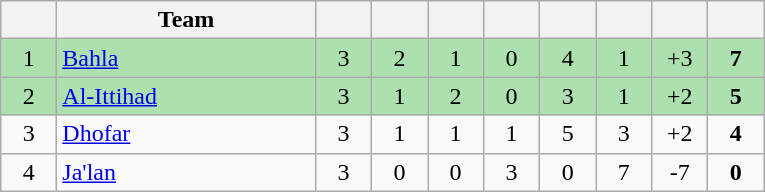<table class="wikitable" style="text-align: center;">
<tr>
<th width=30></th>
<th width=165>Team</th>
<th width=30></th>
<th width=30></th>
<th width=30></th>
<th width=30></th>
<th width=30></th>
<th width=30></th>
<th width=30></th>
<th width=30></th>
</tr>
<tr bgcolor=#ACE1AF>
<td>1</td>
<td align=left><a href='#'>Bahla</a></td>
<td>3</td>
<td>2</td>
<td>1</td>
<td>0</td>
<td>4</td>
<td>1</td>
<td>+3</td>
<td><strong>7</strong></td>
</tr>
<tr bgcolor=#ACE1AF>
<td>2</td>
<td align=left><a href='#'>Al-Ittihad</a></td>
<td>3</td>
<td>1</td>
<td>2</td>
<td>0</td>
<td>3</td>
<td>1</td>
<td>+2</td>
<td><strong>5</strong></td>
</tr>
<tr>
<td>3</td>
<td align=left><a href='#'>Dhofar</a></td>
<td>3</td>
<td>1</td>
<td>1</td>
<td>1</td>
<td>5</td>
<td>3</td>
<td>+2</td>
<td><strong>4</strong></td>
</tr>
<tr>
<td>4</td>
<td align=left><a href='#'>Ja'lan</a></td>
<td>3</td>
<td>0</td>
<td>0</td>
<td>3</td>
<td>0</td>
<td>7</td>
<td>-7</td>
<td><strong>0</strong></td>
</tr>
</table>
